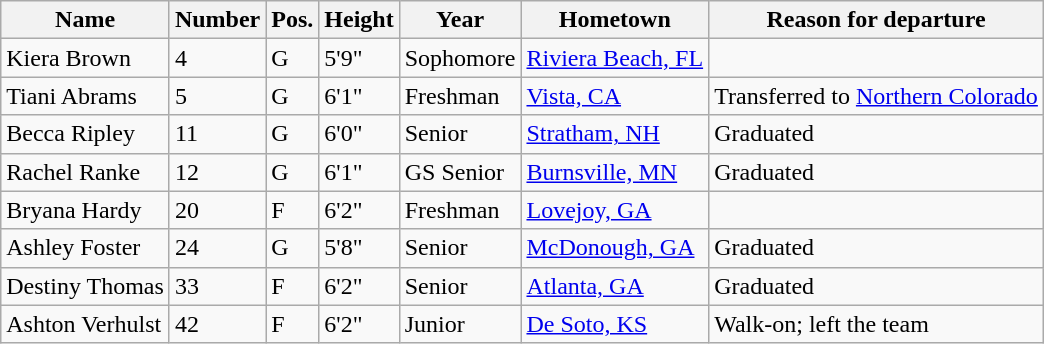<table class="wikitable sortable" border="1">
<tr>
<th>Name</th>
<th>Number</th>
<th>Pos.</th>
<th>Height</th>
<th>Year</th>
<th>Hometown</th>
<th class="unsortable">Reason for departure</th>
</tr>
<tr>
<td>Kiera Brown</td>
<td>4</td>
<td>G</td>
<td>5'9"</td>
<td> Sophomore</td>
<td><a href='#'>Riviera Beach, FL</a></td>
<td></td>
</tr>
<tr>
<td>Tiani Abrams</td>
<td>5</td>
<td>G</td>
<td>6'1"</td>
<td>Freshman</td>
<td><a href='#'>Vista, CA</a></td>
<td>Transferred to <a href='#'>Northern Colorado</a></td>
</tr>
<tr>
<td>Becca Ripley</td>
<td>11</td>
<td>G</td>
<td>6'0"</td>
<td> Senior</td>
<td><a href='#'>Stratham, NH</a></td>
<td>Graduated</td>
</tr>
<tr>
<td>Rachel Ranke</td>
<td>12</td>
<td>G</td>
<td>6'1"</td>
<td>GS Senior</td>
<td><a href='#'>Burnsville, MN</a></td>
<td>Graduated</td>
</tr>
<tr>
<td>Bryana Hardy</td>
<td>20</td>
<td>F</td>
<td>6'2"</td>
<td>Freshman</td>
<td><a href='#'>Lovejoy, GA</a></td>
<td></td>
</tr>
<tr>
<td>Ashley Foster</td>
<td>24</td>
<td>G</td>
<td>5'8"</td>
<td>Senior</td>
<td><a href='#'>McDonough, GA</a></td>
<td>Graduated</td>
</tr>
<tr>
<td>Destiny Thomas</td>
<td>33</td>
<td>F</td>
<td>6'2"</td>
<td>Senior</td>
<td><a href='#'>Atlanta, GA</a></td>
<td>Graduated</td>
</tr>
<tr>
<td>Ashton Verhulst</td>
<td>42</td>
<td>F</td>
<td>6'2"</td>
<td>Junior</td>
<td><a href='#'>De Soto, KS</a></td>
<td>Walk-on; left the team</td>
</tr>
</table>
